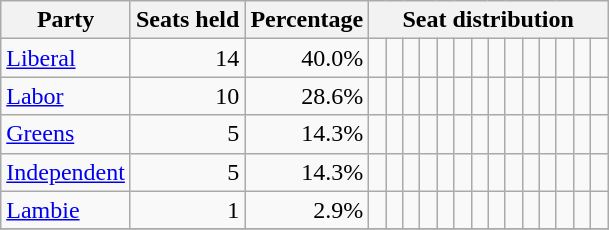<table class="wikitable" style="text-align:right;">
<tr>
<th>Party</th>
<th>Seats held</th>
<th>Percentage</th>
<th colspan=15>Seat distribution</th>
</tr>
<tr>
<td style="text-align:left;"><a href='#'>Liberal</a></td>
<td>14</td>
<td>40.0%</td>
<td> </td>
<td> </td>
<td> </td>
<td> </td>
<td> </td>
<td> </td>
<td> </td>
<td> </td>
<td> </td>
<td> </td>
<td> </td>
<td> </td>
<td> </td>
<td> </td>
</tr>
<tr>
<td style="text-align:left;"><a href='#'>Labor</a></td>
<td>10</td>
<td>28.6%</td>
<td> </td>
<td> </td>
<td> </td>
<td> </td>
<td> </td>
<td> </td>
<td> </td>
<td> </td>
<td> </td>
<td> </td>
<td> </td>
<td> </td>
<td> </td>
<td> </td>
</tr>
<tr>
<td style="text-align:left;"><a href='#'>Greens</a></td>
<td>5</td>
<td>14.3%</td>
<td> </td>
<td> </td>
<td> </td>
<td> </td>
<td> </td>
<td> </td>
<td> </td>
<td> </td>
<td> </td>
<td> </td>
<td> </td>
<td> </td>
<td> </td>
<td> </td>
</tr>
<tr>
<td style="text-align:left;"><a href='#'>Independent</a></td>
<td>5</td>
<td>14.3%</td>
<td> </td>
<td> </td>
<td> </td>
<td> </td>
<td> </td>
<td> </td>
<td> </td>
<td> </td>
<td> </td>
<td> </td>
<td> </td>
<td> </td>
<td> </td>
<td> </td>
</tr>
<tr>
<td style="text-align:left;"><a href='#'>Lambie</a></td>
<td>1</td>
<td>2.9%</td>
<td> </td>
<td> </td>
<td> </td>
<td> </td>
<td> </td>
<td> </td>
<td> </td>
<td> </td>
<td> </td>
<td> </td>
<td> </td>
<td> </td>
<td> </td>
<td> </td>
</tr>
<tr>
</tr>
</table>
